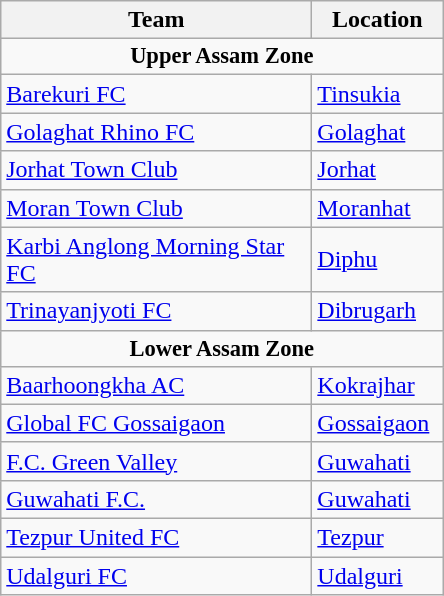<table class="wikitable">
<tr>
<th width="200px">Team</th>
<th width="80px">Location</th>
</tr>
<tr>
<td style="text-align:center; font-size:15px;" colspan="2"><strong>Upper Assam Zone</strong></td>
</tr>
<tr>
<td><a href='#'>Barekuri FC</a></td>
<td><a href='#'>Tinsukia</a></td>
</tr>
<tr>
<td><a href='#'>Golaghat Rhino FC</a></td>
<td><a href='#'>Golaghat</a></td>
</tr>
<tr>
<td><a href='#'>Jorhat Town Club</a></td>
<td><a href='#'>Jorhat</a></td>
</tr>
<tr>
<td><a href='#'>Moran Town Club</a></td>
<td><a href='#'>Moranhat</a></td>
</tr>
<tr>
<td><a href='#'>Karbi Anglong Morning Star FC</a></td>
<td><a href='#'>Diphu</a></td>
</tr>
<tr>
<td><a href='#'>Trinayanjyoti FC</a></td>
<td><a href='#'>Dibrugarh</a></td>
</tr>
<tr>
<td style="text-align:center; font-size:15px" colspan="2"><strong>Lower Assam Zone</strong></td>
</tr>
<tr>
<td><a href='#'>Baarhoongkha AC</a></td>
<td><a href='#'>Kokrajhar</a></td>
</tr>
<tr>
<td><a href='#'>Global FC Gossaigaon</a></td>
<td><a href='#'>Gossaigaon</a></td>
</tr>
<tr>
<td><a href='#'>F.C. Green Valley</a></td>
<td><a href='#'>Guwahati</a></td>
</tr>
<tr>
<td><a href='#'>Guwahati F.C.</a></td>
<td><a href='#'>Guwahati</a></td>
</tr>
<tr>
<td><a href='#'>Tezpur United FC</a></td>
<td><a href='#'>Tezpur</a></td>
</tr>
<tr>
<td><a href='#'>Udalguri FC</a></td>
<td><a href='#'>Udalguri</a></td>
</tr>
</table>
